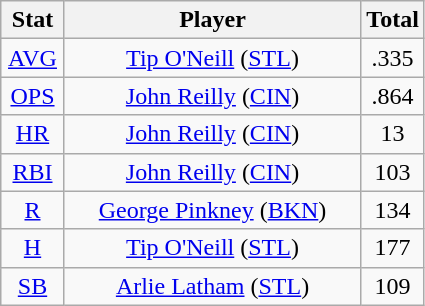<table class="wikitable" style="text-align:center;">
<tr>
<th style="width:15%;">Stat</th>
<th>Player</th>
<th style="width:15%;">Total</th>
</tr>
<tr>
<td><a href='#'>AVG</a></td>
<td><a href='#'>Tip O'Neill</a> (<a href='#'>STL</a>)</td>
<td>.335</td>
</tr>
<tr>
<td><a href='#'>OPS</a></td>
<td><a href='#'>John Reilly</a> (<a href='#'>CIN</a>)</td>
<td>.864</td>
</tr>
<tr>
<td><a href='#'>HR</a></td>
<td><a href='#'>John Reilly</a> (<a href='#'>CIN</a>)</td>
<td>13</td>
</tr>
<tr>
<td><a href='#'>RBI</a></td>
<td><a href='#'>John Reilly</a> (<a href='#'>CIN</a>)</td>
<td>103</td>
</tr>
<tr>
<td><a href='#'>R</a></td>
<td><a href='#'>George Pinkney</a> (<a href='#'>BKN</a>)</td>
<td>134</td>
</tr>
<tr>
<td><a href='#'>H</a></td>
<td><a href='#'>Tip O'Neill</a> (<a href='#'>STL</a>)</td>
<td>177</td>
</tr>
<tr>
<td><a href='#'>SB</a></td>
<td><a href='#'>Arlie Latham</a> (<a href='#'>STL</a>)</td>
<td>109</td>
</tr>
</table>
